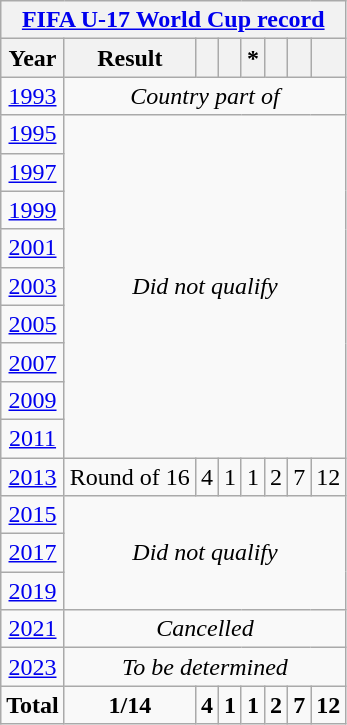<table class="wikitable" style="text-align: center;">
<tr>
<th colspan=8><a href='#'>FIFA U-17 World Cup record</a></th>
</tr>
<tr>
<th>Year</th>
<th>Result</th>
<th></th>
<th></th>
<th> *</th>
<th></th>
<th></th>
<th></th>
</tr>
<tr>
<td> <a href='#'>1993</a></td>
<td rowspan="1" colspan="7"><em>Country part of </em></td>
</tr>
<tr>
<td> <a href='#'>1995</a></td>
<td rowspan="9" colspan="7"><em>Did not qualify</em></td>
</tr>
<tr>
<td> <a href='#'>1997</a></td>
</tr>
<tr>
<td> <a href='#'>1999</a></td>
</tr>
<tr>
<td> <a href='#'>2001</a></td>
</tr>
<tr>
<td> <a href='#'>2003</a></td>
</tr>
<tr>
<td> <a href='#'>2005</a></td>
</tr>
<tr>
<td> <a href='#'>2007</a></td>
</tr>
<tr>
<td> <a href='#'>2009</a></td>
</tr>
<tr>
<td> <a href='#'>2011</a></td>
</tr>
<tr>
<td> <a href='#'>2013</a></td>
<td>Round of 16</td>
<td>4</td>
<td>1</td>
<td>1</td>
<td>2</td>
<td>7</td>
<td>12</td>
</tr>
<tr>
<td> <a href='#'>2015</a></td>
<td rowspan="3" colspan=7><em>Did not qualify</em></td>
</tr>
<tr>
<td> <a href='#'>2017</a></td>
</tr>
<tr>
<td> <a href='#'>2019</a></td>
</tr>
<tr>
<td> <a href='#'>2021</a></td>
<td colspan=7><em>Cancelled</em></td>
</tr>
<tr>
<td> <a href='#'>2023</a></td>
<td colspan=7><em>To be determined</em></td>
</tr>
<tr>
<td><strong>Total</strong></td>
<td><strong>1/14</strong></td>
<td><strong>4</strong></td>
<td><strong>1</strong></td>
<td><strong>1</strong></td>
<td><strong>2</strong></td>
<td><strong>7</strong></td>
<td><strong>12</strong></td>
</tr>
</table>
